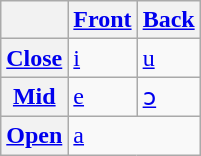<table class="wikitable">
<tr>
<th></th>
<th><a href='#'>Front</a></th>
<th><a href='#'>Back</a></th>
</tr>
<tr>
<th><a href='#'>Close</a></th>
<td><a href='#'>i</a></td>
<td><a href='#'>u</a></td>
</tr>
<tr>
<th><a href='#'>Mid</a></th>
<td><a href='#'>e</a></td>
<td><a href='#'>ɔ</a></td>
</tr>
<tr>
<th><a href='#'>Open</a></th>
<td colspan="2"><a href='#'>a</a></td>
</tr>
</table>
